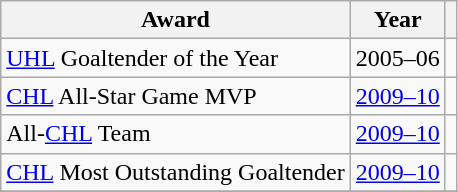<table class="wikitable">
<tr>
<th>Award</th>
<th>Year</th>
<th></th>
</tr>
<tr>
<td><a href='#'>UHL</a> Goaltender of the Year</td>
<td>2005–06</td>
<td></td>
</tr>
<tr>
<td><a href='#'>CHL</a> All-Star Game MVP</td>
<td><a href='#'>2009–10</a></td>
<td></td>
</tr>
<tr>
<td>All-<a href='#'>CHL</a> Team</td>
<td><a href='#'>2009–10</a></td>
<td></td>
</tr>
<tr>
<td><a href='#'>CHL</a> Most Outstanding Goaltender</td>
<td><a href='#'>2009–10</a></td>
<td></td>
</tr>
<tr>
</tr>
</table>
